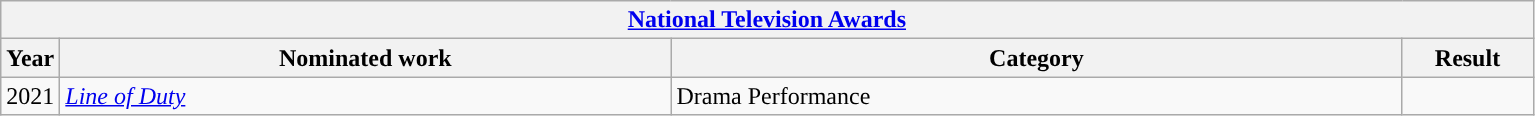<table class="wikitable">
<tr>
<th colspan="4"><a href='#'>National Television Awards</a></th>
</tr>
<tr>
<th scope="col" style="width:1em;">Year</th>
<th scope="col" style="width:25em;">Nominated work</th>
<th scope="col" style="width:30em;">Category</th>
<th scope="col" style="width:5em;">Result</th>
</tr>
<tr>
<td>2021</td>
<td><em><a href='#'>Line of Duty</a></em></td>
<td>Drama Performance</td>
<td></td>
</tr>
</table>
